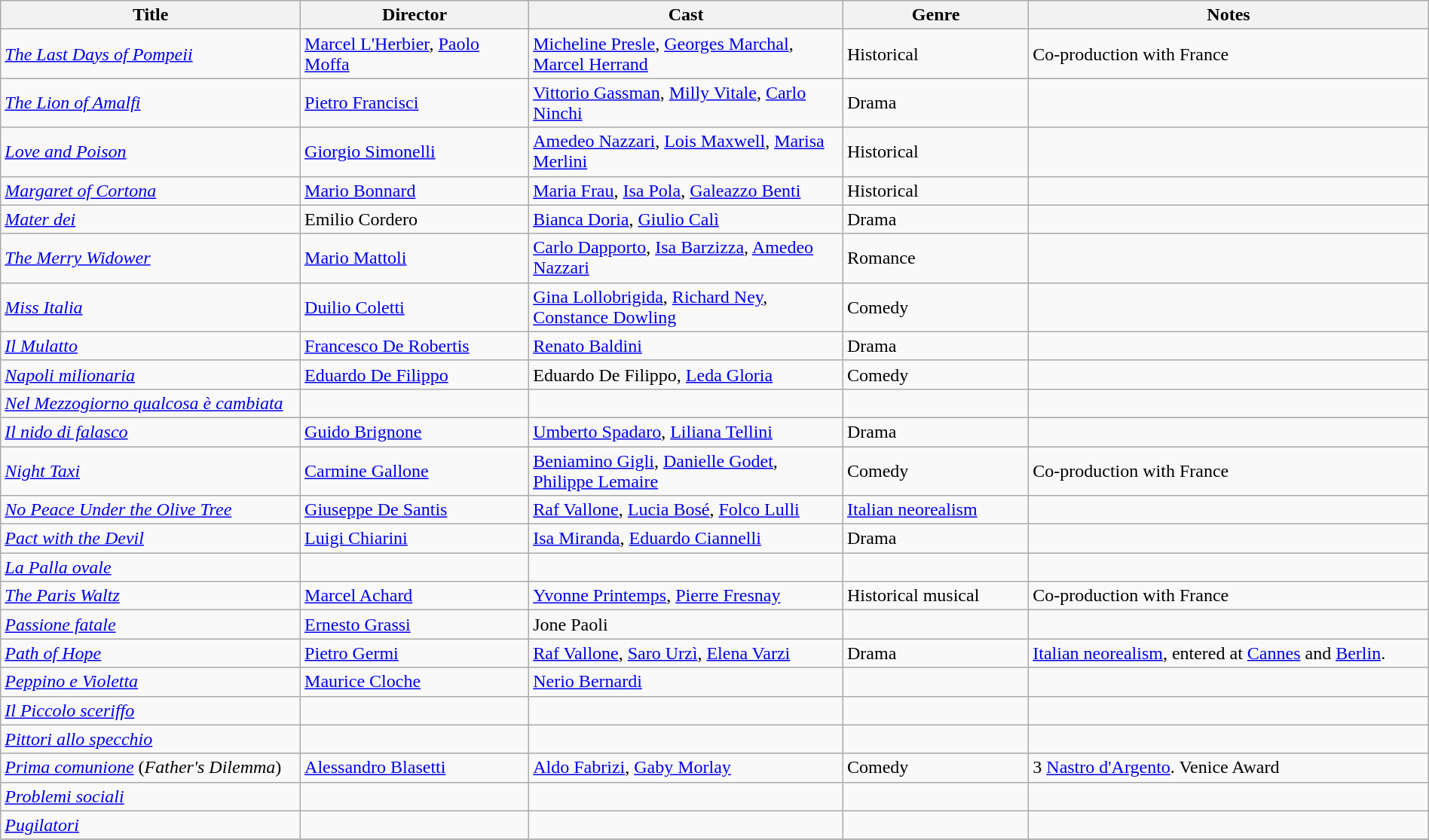<table class="wikitable" width= "100%">
<tr>
<th width=21%>Title</th>
<th width=16%>Director</th>
<th width=22%>Cast</th>
<th width=13%>Genre</th>
<th width=28%>Notes</th>
</tr>
<tr>
<td><em><a href='#'>The Last Days of Pompeii</a></em></td>
<td><a href='#'>Marcel L'Herbier</a>, <a href='#'>Paolo Moffa</a></td>
<td><a href='#'>Micheline Presle</a>, <a href='#'>Georges Marchal</a>, <a href='#'>Marcel Herrand</a></td>
<td>Historical</td>
<td>Co-production with France</td>
</tr>
<tr>
<td><em><a href='#'>The Lion of Amalfi</a></em></td>
<td><a href='#'>Pietro Francisci</a></td>
<td><a href='#'>Vittorio Gassman</a>, <a href='#'>Milly Vitale</a>, <a href='#'>Carlo Ninchi</a></td>
<td>Drama</td>
<td></td>
</tr>
<tr>
<td><em><a href='#'>Love and Poison</a></em></td>
<td><a href='#'>Giorgio Simonelli</a></td>
<td><a href='#'>Amedeo Nazzari</a>, <a href='#'>Lois Maxwell</a>, <a href='#'>Marisa Merlini</a></td>
<td>Historical</td>
<td></td>
</tr>
<tr>
<td><em><a href='#'>Margaret of Cortona</a></em></td>
<td><a href='#'>Mario Bonnard</a></td>
<td><a href='#'>Maria Frau</a>, <a href='#'>Isa Pola</a>, <a href='#'>Galeazzo Benti</a></td>
<td>Historical</td>
<td></td>
</tr>
<tr>
<td><em><a href='#'>Mater dei</a></em></td>
<td>Emilio Cordero</td>
<td><a href='#'>Bianca Doria</a>, <a href='#'>Giulio Calì</a></td>
<td>Drama</td>
<td></td>
</tr>
<tr>
<td><em><a href='#'>The Merry Widower</a></em></td>
<td><a href='#'>Mario Mattoli</a></td>
<td><a href='#'>Carlo Dapporto</a>, <a href='#'>Isa Barzizza</a>, <a href='#'>Amedeo Nazzari</a></td>
<td>Romance</td>
<td></td>
</tr>
<tr>
<td><em><a href='#'>Miss Italia</a></em></td>
<td><a href='#'>Duilio Coletti</a></td>
<td><a href='#'>Gina Lollobrigida</a>, <a href='#'>Richard Ney</a>, <a href='#'>Constance Dowling</a></td>
<td>Comedy</td>
<td></td>
</tr>
<tr>
<td><em><a href='#'>Il Mulatto</a></em></td>
<td><a href='#'>Francesco De Robertis</a></td>
<td><a href='#'>Renato Baldini</a></td>
<td>Drama</td>
<td></td>
</tr>
<tr>
<td><em><a href='#'>Napoli milionaria</a></em></td>
<td><a href='#'>Eduardo De Filippo</a></td>
<td>Eduardo De Filippo, <a href='#'>Leda Gloria</a></td>
<td>Comedy</td>
<td></td>
</tr>
<tr>
<td><em><a href='#'>Nel Mezzogiorno qualcosa è cambiata</a></em></td>
<td></td>
<td></td>
<td></td>
<td></td>
</tr>
<tr>
<td><em><a href='#'>Il nido di falasco</a></em></td>
<td><a href='#'>Guido Brignone</a></td>
<td><a href='#'>Umberto Spadaro</a>, <a href='#'>Liliana Tellini</a></td>
<td>Drama</td>
<td></td>
</tr>
<tr>
<td><em><a href='#'>Night Taxi</a></em></td>
<td><a href='#'>Carmine Gallone</a></td>
<td><a href='#'>Beniamino Gigli</a>, <a href='#'>Danielle Godet</a>, <a href='#'>Philippe Lemaire</a></td>
<td>Comedy</td>
<td>Co-production with France</td>
</tr>
<tr>
<td><em><a href='#'>No Peace Under the Olive Tree</a></em></td>
<td><a href='#'>Giuseppe De Santis</a></td>
<td><a href='#'>Raf Vallone</a>, <a href='#'>Lucia Bosé</a>, <a href='#'>Folco Lulli</a></td>
<td><a href='#'>Italian neorealism</a></td>
<td></td>
</tr>
<tr>
<td><em><a href='#'>Pact with the Devil</a></em></td>
<td><a href='#'>Luigi Chiarini</a></td>
<td><a href='#'>Isa Miranda</a>, <a href='#'>Eduardo Ciannelli</a></td>
<td>Drama</td>
<td></td>
</tr>
<tr>
<td><em><a href='#'>La Palla ovale</a></em></td>
<td></td>
<td></td>
<td></td>
<td></td>
</tr>
<tr>
<td><em><a href='#'>The Paris Waltz</a></em></td>
<td><a href='#'>Marcel Achard</a></td>
<td><a href='#'>Yvonne Printemps</a>, <a href='#'>Pierre Fresnay</a></td>
<td>Historical musical</td>
<td>Co-production with France</td>
</tr>
<tr>
<td><em><a href='#'>Passione fatale</a></em></td>
<td><a href='#'>Ernesto Grassi</a></td>
<td>Jone Paoli</td>
<td></td>
<td></td>
</tr>
<tr>
<td><em><a href='#'>Path of Hope</a></em></td>
<td><a href='#'>Pietro Germi</a></td>
<td><a href='#'>Raf Vallone</a>, <a href='#'>Saro Urzì</a>, <a href='#'>Elena Varzi</a></td>
<td>Drama</td>
<td><a href='#'>Italian neorealism</a>, entered at <a href='#'>Cannes</a> and <a href='#'>Berlin</a>.</td>
</tr>
<tr>
<td><em><a href='#'>Peppino e Violetta</a></em></td>
<td><a href='#'>Maurice Cloche</a></td>
<td><a href='#'>Nerio Bernardi</a></td>
<td></td>
<td></td>
</tr>
<tr>
<td><em><a href='#'>Il Piccolo sceriffo</a></em></td>
<td></td>
<td></td>
<td></td>
<td></td>
</tr>
<tr>
<td><em><a href='#'>Pittori allo specchio</a></em></td>
<td></td>
<td></td>
<td></td>
<td></td>
</tr>
<tr>
<td><em><a href='#'>Prima comunione</a></em> (<em>Father's Dilemma</em>)</td>
<td><a href='#'>Alessandro Blasetti</a></td>
<td><a href='#'>Aldo Fabrizi</a>, <a href='#'>Gaby Morlay</a></td>
<td>Comedy</td>
<td>3 <a href='#'>Nastro d'Argento</a>. Venice Award</td>
</tr>
<tr>
<td><em><a href='#'>Problemi sociali</a></em></td>
<td></td>
<td></td>
<td></td>
<td></td>
</tr>
<tr>
<td><em><a href='#'>Pugilatori</a></em></td>
<td></td>
<td></td>
<td></td>
<td></td>
</tr>
<tr>
</tr>
</table>
